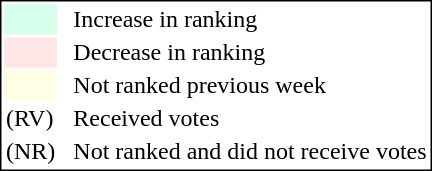<table style="border:1px solid black;">
<tr>
<td style="background:#D8FFEB; width:20px;"></td>
<td> </td>
<td>Increase in ranking</td>
</tr>
<tr>
<td style="background:#FFE6E6; width:20px;"></td>
<td> </td>
<td>Decrease in ranking</td>
</tr>
<tr>
<td style="background:#FFFFE6; width:20px;"></td>
<td> </td>
<td>Not ranked previous week</td>
</tr>
<tr>
<td>(RV)</td>
<td> </td>
<td>Received votes</td>
</tr>
<tr>
<td>(NR)</td>
<td> </td>
<td>Not ranked and did not receive votes</td>
</tr>
</table>
